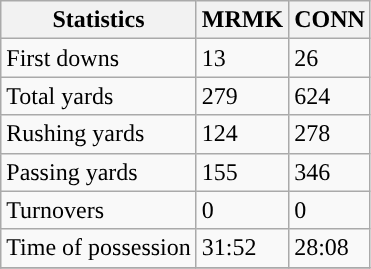<table class="wikitable" style="float: left;">
<tr>
<th>Statistics</th>
<th>MRMK</th>
<th>CONN</th>
</tr>
<tr>
<td>First downs</td>
<td>13</td>
<td>26</td>
</tr>
<tr>
<td>Total yards</td>
<td>279</td>
<td>624</td>
</tr>
<tr>
<td>Rushing yards</td>
<td>124</td>
<td>278</td>
</tr>
<tr>
<td>Passing yards</td>
<td>155</td>
<td>346</td>
</tr>
<tr>
<td>Turnovers</td>
<td>0</td>
<td>0</td>
</tr>
<tr>
<td>Time of possession</td>
<td>31:52</td>
<td>28:08</td>
</tr>
<tr>
</tr>
</table>
